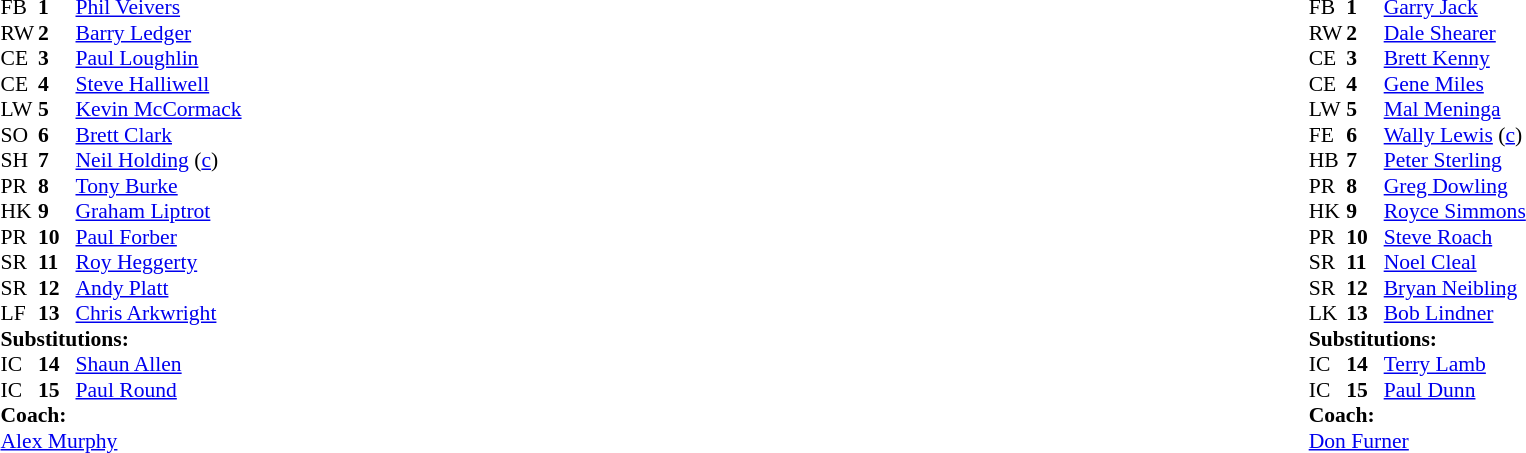<table width="100%">
<tr>
<td valign="top" width="50%"><br><table style="font-size: 90%" cellspacing="0" cellpadding="0">
<tr>
<th width="25"></th>
<th width="25"></th>
</tr>
<tr>
<td>FB</td>
<td><strong>1</strong></td>
<td><a href='#'>Phil Veivers</a></td>
</tr>
<tr>
<td>RW</td>
<td><strong>2</strong></td>
<td><a href='#'>Barry Ledger</a></td>
</tr>
<tr>
<td>CE</td>
<td><strong>3</strong></td>
<td><a href='#'>Paul Loughlin</a></td>
</tr>
<tr>
<td>CE</td>
<td><strong>4</strong></td>
<td><a href='#'>Steve Halliwell</a></td>
</tr>
<tr>
<td>LW</td>
<td><strong>5</strong></td>
<td><a href='#'>Kevin McCormack</a></td>
</tr>
<tr>
<td>SO</td>
<td><strong>6</strong></td>
<td><a href='#'>Brett Clark</a></td>
</tr>
<tr>
<td>SH</td>
<td><strong>7</strong></td>
<td><a href='#'>Neil Holding</a> (<a href='#'>c</a>)</td>
</tr>
<tr>
<td>PR</td>
<td><strong>8</strong></td>
<td><a href='#'>Tony Burke</a></td>
</tr>
<tr>
<td>HK</td>
<td><strong>9</strong></td>
<td><a href='#'>Graham Liptrot</a></td>
</tr>
<tr>
<td>PR</td>
<td><strong>10</strong></td>
<td><a href='#'>Paul Forber</a></td>
</tr>
<tr>
<td>SR</td>
<td><strong>11</strong></td>
<td><a href='#'>Roy Heggerty</a></td>
</tr>
<tr>
<td>SR</td>
<td><strong>12</strong></td>
<td><a href='#'>Andy Platt</a></td>
</tr>
<tr>
<td>LF</td>
<td><strong>13</strong></td>
<td><a href='#'>Chris Arkwright</a></td>
</tr>
<tr>
<td colspan=3><strong>Substitutions:</strong></td>
</tr>
<tr>
<td>IC</td>
<td><strong>14</strong></td>
<td><a href='#'>Shaun Allen</a></td>
</tr>
<tr>
<td>IC</td>
<td><strong>15</strong></td>
<td><a href='#'>Paul Round</a></td>
</tr>
<tr>
<td colspan=3><strong>Coach:</strong></td>
</tr>
<tr>
<td colspan="4"> <a href='#'>Alex Murphy</a></td>
</tr>
</table>
</td>
<td valign="top" width="50%"><br><table style="font-size: 90%" cellspacing="0" cellpadding="0" align="center">
<tr>
<th width="25"></th>
<th width="25"></th>
</tr>
<tr>
<td>FB</td>
<td><strong>1</strong></td>
<td><a href='#'>Garry Jack</a></td>
</tr>
<tr>
<td>RW</td>
<td><strong>2</strong></td>
<td><a href='#'>Dale Shearer</a></td>
</tr>
<tr>
<td>CE</td>
<td><strong>3</strong></td>
<td><a href='#'>Brett Kenny</a></td>
</tr>
<tr>
<td>CE</td>
<td><strong>4</strong></td>
<td><a href='#'>Gene Miles</a></td>
</tr>
<tr>
<td>LW</td>
<td><strong>5</strong></td>
<td><a href='#'>Mal Meninga</a></td>
</tr>
<tr>
<td>FE</td>
<td><strong>6</strong></td>
<td><a href='#'>Wally Lewis</a> (<a href='#'>c</a>)</td>
</tr>
<tr>
<td>HB</td>
<td><strong>7</strong></td>
<td><a href='#'>Peter Sterling</a></td>
</tr>
<tr>
<td>PR</td>
<td><strong>8</strong></td>
<td><a href='#'>Greg Dowling</a></td>
</tr>
<tr>
<td>HK</td>
<td><strong>9</strong></td>
<td><a href='#'>Royce Simmons</a></td>
</tr>
<tr>
<td>PR</td>
<td><strong>10</strong></td>
<td><a href='#'>Steve Roach</a></td>
</tr>
<tr>
<td>SR</td>
<td><strong>11</strong></td>
<td><a href='#'>Noel Cleal</a></td>
</tr>
<tr>
<td>SR</td>
<td><strong>12</strong></td>
<td><a href='#'>Bryan Neibling</a></td>
</tr>
<tr>
<td>LK</td>
<td><strong>13</strong></td>
<td><a href='#'>Bob Lindner</a></td>
</tr>
<tr>
<td colspan=3><strong>Substitutions:</strong></td>
</tr>
<tr>
<td>IC</td>
<td><strong>14</strong></td>
<td><a href='#'>Terry Lamb</a></td>
</tr>
<tr>
<td>IC</td>
<td><strong>15</strong></td>
<td><a href='#'>Paul Dunn</a></td>
</tr>
<tr>
<td colspan=3><strong>Coach:</strong></td>
</tr>
<tr>
<td colspan="4"> <a href='#'>Don Furner</a></td>
</tr>
</table>
</td>
</tr>
</table>
